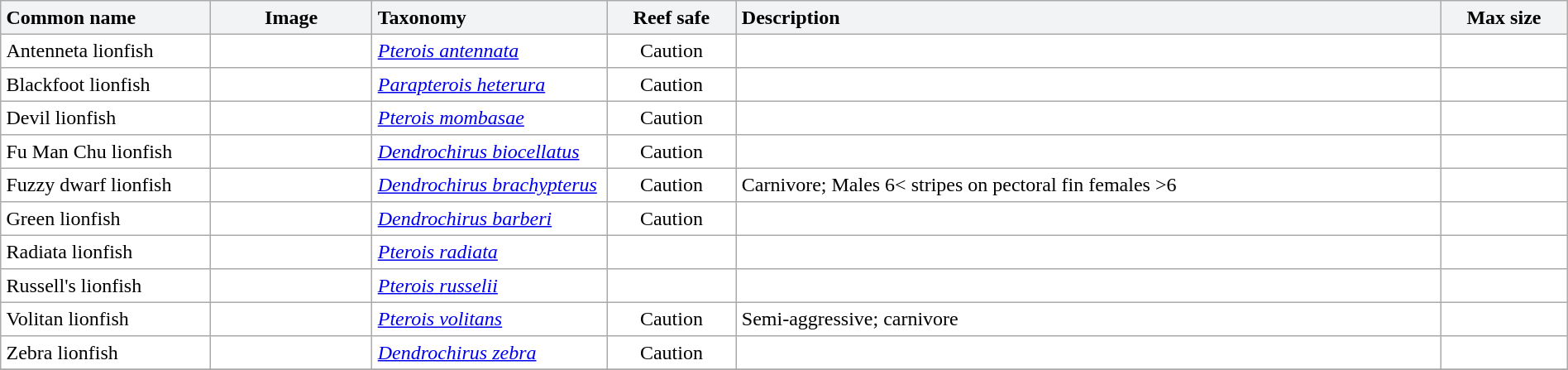<table class="sortable collapsible" cellpadding="4" width="100%" border="1" style="border:1px solid #aaa; border-collapse:collapse">
<tr>
<th align="left" style="background:#F2F3F4" width="170px">Common name</th>
<th style="background:#F2F3F4" width="130px" class="unsortable">Image</th>
<th align="left" style="background:#F2F3F4" width="190px">Taxonomy</th>
<th style="background:#F2F3F4" width="100px">Reef safe</th>
<th align="left" style="background:#F2F3F4" width="610px" class="unsortable">Description</th>
<th style="background:#F2F3F4" width="100px">Max size</th>
</tr>
<tr>
<td>Antenneta lionfish</td>
<td></td>
<td><em><a href='#'>Pterois antennata</a></em></td>
<td align="center">Caution</td>
<td></td>
<td align="center"></td>
</tr>
<tr>
<td>Blackfoot lionfish</td>
<td></td>
<td><em><a href='#'>Parapterois heterura</a></em></td>
<td align="center">Caution</td>
<td></td>
<td align="center"></td>
</tr>
<tr>
<td>Devil lionfish</td>
<td></td>
<td><em><a href='#'>Pterois mombasae</a></em></td>
<td align="center">Caution</td>
<td></td>
<td align="center"></td>
</tr>
<tr>
<td>Fu Man Chu lionfish</td>
<td></td>
<td><em><a href='#'>Dendrochirus biocellatus</a></em></td>
<td align="center">Caution</td>
<td></td>
<td></td>
</tr>
<tr>
<td>Fuzzy dwarf lionfish</td>
<td></td>
<td><em><a href='#'>Dendrochirus brachypterus</a></em></td>
<td align="center">Caution</td>
<td>Carnivore;  Males 6< stripes on pectoral fin females >6</td>
<td align="center"></td>
</tr>
<tr>
<td>Green lionfish</td>
<td></td>
<td><em><a href='#'>Dendrochirus barberi</a></em></td>
<td align="center">Caution</td>
<td></td>
<td align="center"></td>
</tr>
<tr>
<td>Radiata lionfish</td>
<td></td>
<td><em><a href='#'>Pterois radiata</a></em></td>
<td></td>
<td></td>
<td align="center"></td>
</tr>
<tr>
<td>Russell's lionfish</td>
<td></td>
<td><em><a href='#'>Pterois russelii</a></em></td>
<td></td>
<td></td>
<td align="center"></td>
</tr>
<tr>
<td>Volitan lionfish</td>
<td></td>
<td><em><a href='#'>Pterois volitans</a></em></td>
<td align="center">Caution</td>
<td>Semi-aggressive; carnivore</td>
<td align="center"></td>
</tr>
<tr>
<td>Zebra lionfish</td>
<td></td>
<td><em><a href='#'>Dendrochirus zebra</a></em></td>
<td align="center">Caution</td>
<td></td>
<td align="center"></td>
</tr>
<tr>
</tr>
</table>
